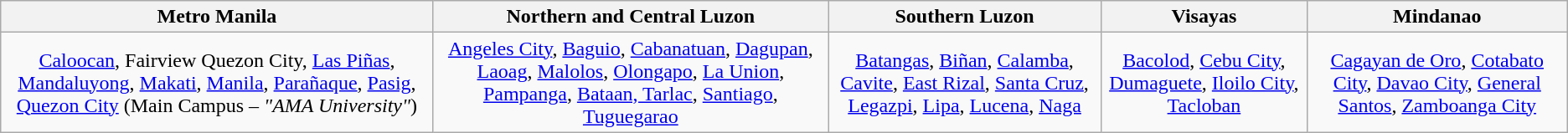<table class="wikitable sortable" style="text-align: center">
<tr>
<th>Metro Manila</th>
<th>Northern and Central Luzon</th>
<th>Southern Luzon</th>
<th>Visayas</th>
<th>Mindanao</th>
</tr>
<tr>
<td><a href='#'>Caloocan</a>, Fairview Quezon City, <a href='#'>Las Piñas</a>, <a href='#'>Mandaluyong</a>, <a href='#'>Makati</a>, <a href='#'>Manila</a>, <a href='#'>Parañaque</a>, <a href='#'>Pasig</a>, <a href='#'>Quezon City</a> (Main Campus – <em>"AMA University"</em>)</td>
<td><a href='#'>Angeles City</a>, <a href='#'>Baguio</a>, <a href='#'>Cabanatuan</a>, <a href='#'>Dagupan</a>, <a href='#'>Laoag</a>, <a href='#'>Malolos</a>, <a href='#'>Olongapo</a>, <a href='#'>La Union</a>, <a href='#'>Pampanga</a>, <a href='#'>Bataan, Tarlac</a>, <a href='#'>Santiago</a>, <a href='#'>Tuguegarao</a></td>
<td><a href='#'>Batangas</a>, <a href='#'>Biñan</a>, <a href='#'>Calamba</a>, <a href='#'>Cavite</a>, <a href='#'>East Rizal</a>, <a href='#'>Santa Cruz</a>, <a href='#'>Legazpi</a>, <a href='#'>Lipa</a>, <a href='#'>Lucena</a>, <a href='#'>Naga</a></td>
<td><a href='#'>Bacolod</a>, <a href='#'>Cebu City</a>, <a href='#'>Dumaguete</a>, <a href='#'>Iloilo City</a>, <a href='#'>Tacloban</a></td>
<td><a href='#'>Cagayan de Oro</a>, <a href='#'>Cotabato City</a>, <a href='#'>Davao City</a>, <a href='#'>General Santos</a>, <a href='#'>Zamboanga City</a></td>
</tr>
</table>
